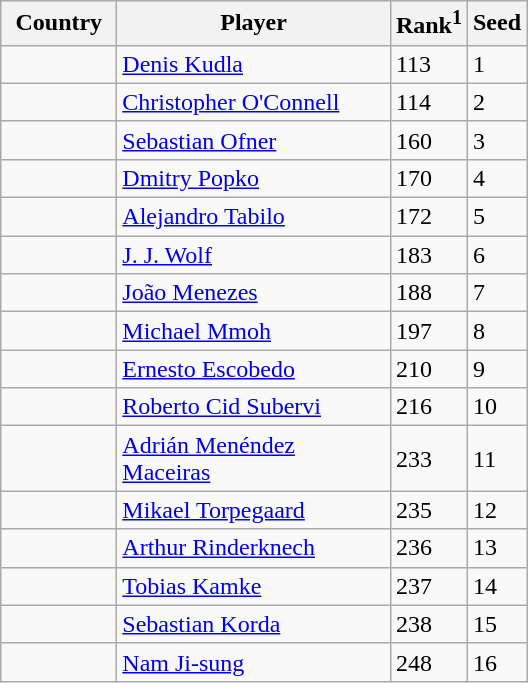<table class="sortable wikitable">
<tr>
<th width="70">Country</th>
<th width="175">Player</th>
<th>Rank<sup>1</sup></th>
<th>Seed</th>
</tr>
<tr>
<td></td>
<td><a href='#'>Denis Kudla</a></td>
<td>113</td>
<td>1</td>
</tr>
<tr>
<td></td>
<td><a href='#'>Christopher O'Connell</a></td>
<td>114</td>
<td>2</td>
</tr>
<tr>
<td></td>
<td><a href='#'>Sebastian Ofner</a></td>
<td>160</td>
<td>3</td>
</tr>
<tr>
<td></td>
<td><a href='#'>Dmitry Popko</a></td>
<td>170</td>
<td>4</td>
</tr>
<tr>
<td></td>
<td><a href='#'>Alejandro Tabilo</a></td>
<td>172</td>
<td>5</td>
</tr>
<tr>
<td></td>
<td><a href='#'>J. J. Wolf</a></td>
<td>183</td>
<td>6</td>
</tr>
<tr>
<td></td>
<td><a href='#'>João Menezes</a></td>
<td>188</td>
<td>7</td>
</tr>
<tr>
<td></td>
<td><a href='#'>Michael Mmoh</a></td>
<td>197</td>
<td>8</td>
</tr>
<tr>
<td></td>
<td><a href='#'>Ernesto Escobedo</a></td>
<td>210</td>
<td>9</td>
</tr>
<tr>
<td></td>
<td><a href='#'>Roberto Cid Subervi</a></td>
<td>216</td>
<td>10</td>
</tr>
<tr>
<td></td>
<td><a href='#'>Adrián Menéndez Maceiras</a></td>
<td>233</td>
<td>11</td>
</tr>
<tr>
<td></td>
<td><a href='#'>Mikael Torpegaard</a></td>
<td>235</td>
<td>12</td>
</tr>
<tr>
<td></td>
<td><a href='#'>Arthur Rinderknech</a></td>
<td>236</td>
<td>13</td>
</tr>
<tr>
<td></td>
<td><a href='#'>Tobias Kamke</a></td>
<td>237</td>
<td>14</td>
</tr>
<tr>
<td></td>
<td><a href='#'>Sebastian Korda</a></td>
<td>238</td>
<td>15</td>
</tr>
<tr>
<td></td>
<td><a href='#'>Nam Ji-sung</a></td>
<td>248</td>
<td>16</td>
</tr>
</table>
